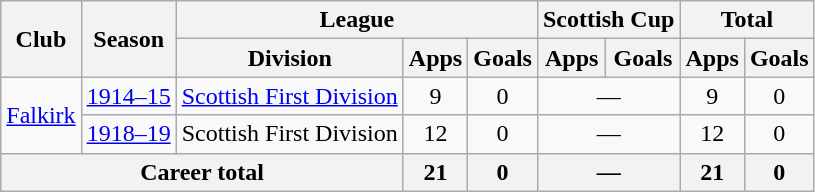<table class="wikitable" style="text-align: center;">
<tr>
<th rowspan="2">Club</th>
<th rowspan="2">Season</th>
<th colspan="3">League</th>
<th colspan="2">Scottish Cup</th>
<th colspan="2">Total</th>
</tr>
<tr>
<th>Division</th>
<th>Apps</th>
<th>Goals</th>
<th>Apps</th>
<th>Goals</th>
<th>Apps</th>
<th>Goals</th>
</tr>
<tr>
<td rowspan="2"><a href='#'>Falkirk</a></td>
<td><a href='#'>1914–15</a></td>
<td><a href='#'>Scottish First Division</a></td>
<td>9</td>
<td>0</td>
<td colspan="2">—</td>
<td>9</td>
<td>0</td>
</tr>
<tr>
<td><a href='#'>1918–19</a></td>
<td>Scottish First Division</td>
<td>12</td>
<td>0</td>
<td colspan="2">—</td>
<td>12</td>
<td>0</td>
</tr>
<tr>
<th colspan="3">Career total</th>
<th>21</th>
<th>0</th>
<th colspan="2">—</th>
<th>21</th>
<th>0</th>
</tr>
</table>
